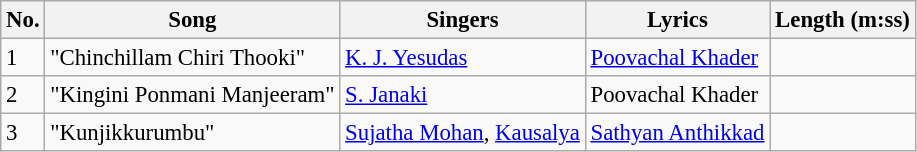<table class="wikitable" style="font-size:95%;">
<tr>
<th>No.</th>
<th>Song</th>
<th>Singers</th>
<th>Lyrics</th>
<th>Length (m:ss)</th>
</tr>
<tr>
<td>1</td>
<td>"Chinchillam Chiri Thooki"</td>
<td><a href='#'>K. J. Yesudas</a></td>
<td><a href='#'>Poovachal Khader</a></td>
<td></td>
</tr>
<tr>
<td>2</td>
<td>"Kingini Ponmani Manjeeram"</td>
<td><a href='#'>S. Janaki</a></td>
<td>Poovachal Khader</td>
<td></td>
</tr>
<tr>
<td>3</td>
<td>"Kunjikkurumbu"</td>
<td><a href='#'>Sujatha Mohan</a>, <a href='#'>Kausalya</a></td>
<td><a href='#'>Sathyan Anthikkad</a></td>
<td></td>
</tr>
</table>
